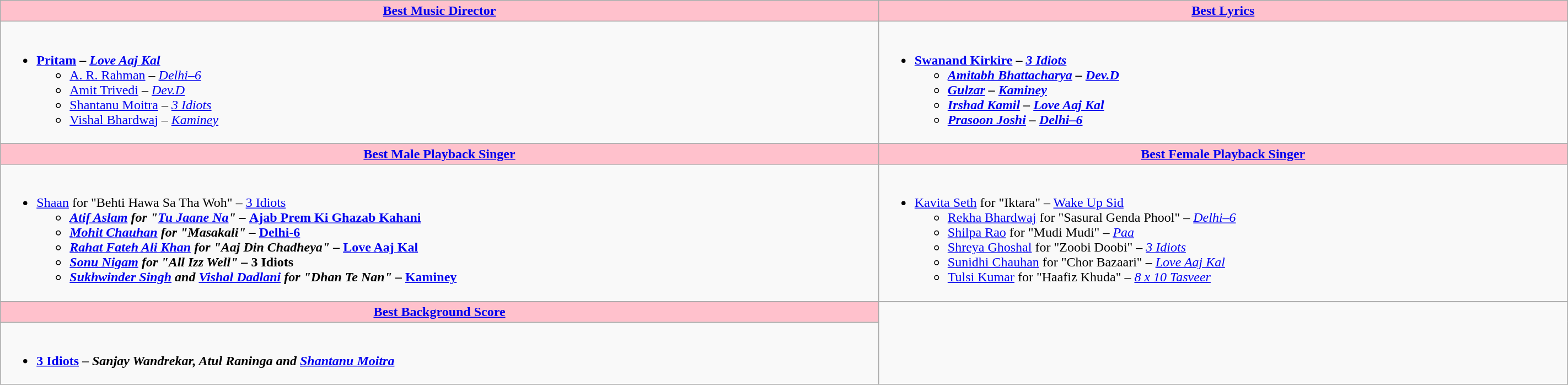<table class=wikitable style="width:150%">
<tr>
<th style="background:#FFC1CC;" ! style="width=50%"><a href='#'>Best Music Director</a></th>
<th style="background:#FFC1CC;" ! style="width=50%"><a href='#'>Best Lyrics</a></th>
</tr>
<tr>
<td valign="top"><br><ul><li><strong><a href='#'>Pritam</a> – <em><a href='#'>Love Aaj Kal</a></em> </strong><ul><li><a href='#'>A. R. Rahman</a> – <em><a href='#'>Delhi–6</a></em></li><li><a href='#'>Amit Trivedi</a> – <em><a href='#'>Dev.D</a></em></li><li><a href='#'>Shantanu Moitra</a> – <em><a href='#'>3 Idiots</a></em></li><li><a href='#'>Vishal Bhardwaj</a> – <em><a href='#'>Kaminey</a></em></li></ul></li></ul></td>
<td valign="top"><br><ul><li><strong><a href='#'>Swanand Kirkire</a> – <em><a href='#'>3 Idiots</a><strong><em><ul><li><a href='#'>Amitabh Bhattacharya</a> – </em><a href='#'>Dev.D</a><em></li><li><a href='#'>Gulzar</a> – </em><a href='#'>Kaminey</a><em></li><li><a href='#'>Irshad Kamil</a> – </em><a href='#'>Love Aaj Kal</a><em></li><li><a href='#'>Prasoon Joshi</a> – </em><a href='#'>Delhi–6</a><em></li></ul></li></ul></td>
</tr>
<tr>
<th style="background:#FFC1CC;" ! style="width=50%"><a href='#'>Best Male Playback Singer</a></th>
<th style="background:#FFC1CC;" ! style="width=50%"><a href='#'>Best Female Playback Singer</a></th>
</tr>
<tr>
<td valign="top"><br><ul><li></strong><a href='#'>Shaan</a> for "Behti Hawa Sa Tha Woh" – </em><a href='#'>3 Idiots</a><em> <strong><ul><li><a href='#'>Atif Aslam</a> for "<a href='#'>Tu Jaane Na</a>" – </em><a href='#'>Ajab Prem Ki Ghazab Kahani</a><em></li><li><a href='#'>Mohit Chauhan</a> for "Masakali" – </em><a href='#'>Delhi-6</a><em></li><li><a href='#'>Rahat Fateh Ali Khan</a> for "Aaj Din Chadheya" – </em><a href='#'>Love Aaj Kal</a><em></li><li><a href='#'>Sonu Nigam</a> for "All Izz Well" – </em>3 Idiots<em></li><li><a href='#'>Sukhwinder Singh</a> and <a href='#'>Vishal Dadlani</a> for "Dhan Te Nan" – </em><a href='#'>Kaminey</a><em></li></ul></li></ul></td>
<td valign="top"><br><ul><li></strong><a href='#'>Kavita Seth</a> for "Iktara" – </em><a href='#'>Wake Up Sid</a></em></strong><ul><li><a href='#'>Rekha Bhardwaj</a> for "Sasural Genda Phool" – <em><a href='#'>Delhi–6</a></em></li><li><a href='#'>Shilpa Rao</a> for "Mudi Mudi" – <em><a href='#'>Paa</a></em></li><li><a href='#'>Shreya Ghoshal</a> for "Zoobi Doobi" – <em><a href='#'>3 Idiots</a></em></li><li><a href='#'>Sunidhi Chauhan</a> for "Chor Bazaari" – <em><a href='#'>Love Aaj Kal</a></em></li><li><a href='#'>Tulsi Kumar</a> for "Haafiz Khuda" – <em><a href='#'>8 x 10 Tasveer</a></em></li></ul></li></ul></td>
</tr>
<tr>
<th style="background:#FFC1CC;" ! style="width=50%"><a href='#'>Best Background Score</a></th>
</tr>
<tr>
<td valign="top"><br><ul><li><strong><a href='#'>3 Idiots</a> – <em>Sanjay Wandrekar, Atul Raninga and <a href='#'>Shantanu Moitra</a></em> </strong></li></ul></td>
</tr>
</table>
